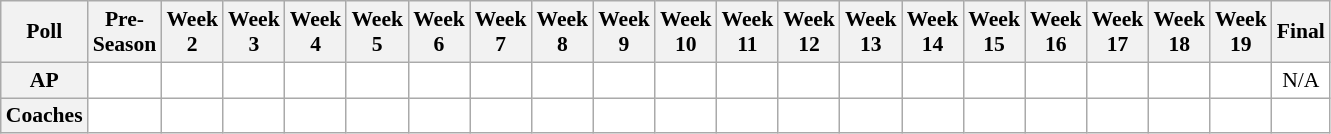<table class="wikitable" style="white-space:nowrap;font-size:90%">
<tr>
<th>Poll</th>
<th>Pre-<br>Season</th>
<th>Week<br>2</th>
<th>Week<br>3</th>
<th>Week<br>4</th>
<th>Week<br>5</th>
<th>Week<br>6</th>
<th>Week<br>7</th>
<th>Week<br>8</th>
<th>Week<br>9</th>
<th>Week<br>10</th>
<th>Week<br>11</th>
<th>Week<br>12</th>
<th>Week<br>13</th>
<th>Week<br>14</th>
<th>Week<br>15</th>
<th>Week<br>16</th>
<th>Week<br>17</th>
<th>Week<br>18</th>
<th>Week<br>19</th>
<th>Final</th>
</tr>
<tr style="text-align:center;">
<th>AP</th>
<td style="background:#FFF;"></td>
<td style="background:#FFF;"></td>
<td style="background:#FFF;"></td>
<td style="background:#FFF;"></td>
<td style="background:#FFF;"></td>
<td style="background:#FFF;"></td>
<td style="background:#FFF;"></td>
<td style="background:#FFF;"></td>
<td style="background:#FFF;"></td>
<td style="background:#FFF;"></td>
<td style="background:#FFF;"></td>
<td style="background:#FFF;"></td>
<td style="background:#FFF;"></td>
<td style="background:#FFF;"></td>
<td style="background:#FFF;"></td>
<td style="background:#FFF;"></td>
<td style="background:#FFF;"></td>
<td style="background:#FFF;"></td>
<td style="background:#FFF;"></td>
<td style="background:#FFF;">N/A</td>
</tr>
<tr style="text-align:center;">
<th>Coaches</th>
<td style="background:#FFF;"></td>
<td style="background:#FFF;"></td>
<td style="background:#FFF;"></td>
<td style="background:#FFF;"></td>
<td style="background:#FFF;"></td>
<td style="background:#FFF;"></td>
<td style="background:#FFF;"></td>
<td style="background:#FFF;"></td>
<td style="background:#FFF;"></td>
<td style="background:#FFF;"></td>
<td style="background:#FFF;"></td>
<td style="background:#FFF;"></td>
<td style="background:#FFF;"></td>
<td style="background:#FFF;"></td>
<td style="background:#FFF;"></td>
<td style="background:#FFF;"></td>
<td style="background:#FFF;"></td>
<td style="background:#FFF;"></td>
<td style="background:#FFF;"></td>
<td style="background:#FFF;"></td>
</tr>
</table>
